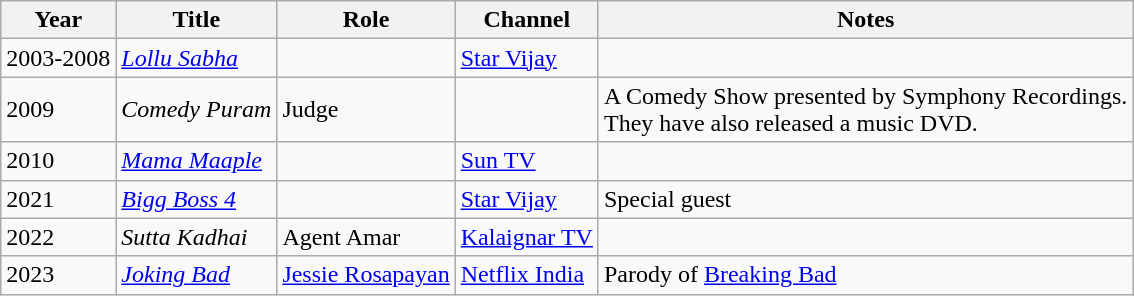<table class="wikitable sortable">
<tr>
<th>Year</th>
<th>Title</th>
<th>Role</th>
<th>Channel</th>
<th>Notes</th>
</tr>
<tr>
<td>2003-2008</td>
<td><em><a href='#'>Lollu Sabha</a></em></td>
<td></td>
<td><a href='#'>Star Vijay</a></td>
<td></td>
</tr>
<tr>
<td>2009</td>
<td><em>Comedy Puram</em></td>
<td>Judge</td>
<td></td>
<td>A Comedy Show presented by Symphony Recordings.<br>They have also released a music DVD.</td>
</tr>
<tr>
<td>2010</td>
<td><em><a href='#'>Mama Maaple</a></em></td>
<td></td>
<td><a href='#'>Sun TV</a></td>
<td></td>
</tr>
<tr>
<td>2021</td>
<td><em><a href='#'>Bigg Boss 4</a></em></td>
<td></td>
<td><a href='#'>Star Vijay</a></td>
<td>Special guest</td>
</tr>
<tr>
<td>2022</td>
<td><em>Sutta Kadhai</em></td>
<td>Agent Amar</td>
<td><a href='#'>Kalaignar TV</a></td>
<td></td>
</tr>
<tr>
<td>2023</td>
<td><em><a href='#'>Joking Bad</a></em></td>
<td><a href='#'>Jessie Rosapayan</a></td>
<td><a href='#'>Netflix India</a></td>
<td>Parody of <a href='#'>Breaking Bad</a></td>
</tr>
</table>
